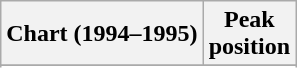<table class="wikitable sortable">
<tr>
<th align="left">Chart (1994–1995)</th>
<th align="center">Peak<br>position</th>
</tr>
<tr>
</tr>
<tr>
</tr>
</table>
